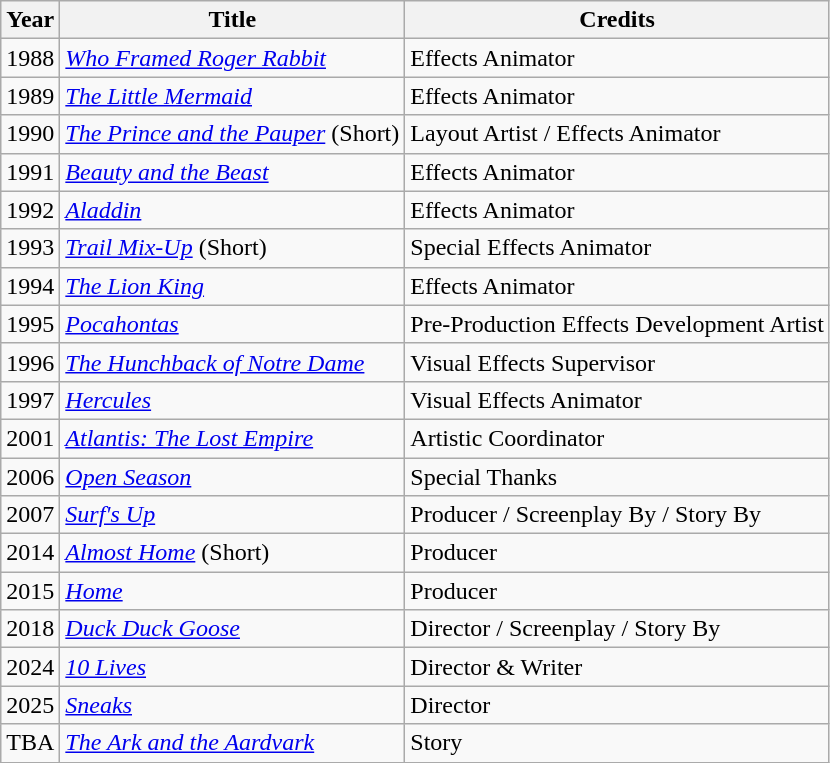<table class="wikitable sortable">
<tr>
<th>Year</th>
<th>Title</th>
<th>Credits</th>
</tr>
<tr>
<td>1988</td>
<td><em><a href='#'>Who Framed Roger Rabbit</a></em></td>
<td>Effects Animator</td>
</tr>
<tr>
<td>1989</td>
<td><em><a href='#'>The Little Mermaid</a></em></td>
<td>Effects Animator</td>
</tr>
<tr>
<td>1990</td>
<td><em><a href='#'>The Prince and the Pauper</a></em> (Short)</td>
<td>Layout Artist / Effects Animator</td>
</tr>
<tr>
<td>1991</td>
<td><em><a href='#'>Beauty and the Beast</a></em></td>
<td>Effects Animator</td>
</tr>
<tr>
<td>1992</td>
<td><em><a href='#'>Aladdin</a></em></td>
<td>Effects Animator</td>
</tr>
<tr>
<td>1993</td>
<td><em><a href='#'>Trail Mix-Up</a></em> (Short)</td>
<td>Special Effects Animator</td>
</tr>
<tr>
<td>1994</td>
<td><em><a href='#'>The Lion King</a></em></td>
<td>Effects Animator</td>
</tr>
<tr>
<td>1995</td>
<td><em><a href='#'>Pocahontas</a></em></td>
<td>Pre-Production Effects Development Artist</td>
</tr>
<tr>
<td>1996</td>
<td><em><a href='#'>The Hunchback of Notre Dame</a></em></td>
<td>Visual Effects Supervisor</td>
</tr>
<tr>
<td>1997</td>
<td><em><a href='#'>Hercules</a></em></td>
<td>Visual Effects Animator</td>
</tr>
<tr>
<td>2001</td>
<td><em><a href='#'>Atlantis: The Lost Empire</a></em></td>
<td>Artistic Coordinator</td>
</tr>
<tr>
<td>2006</td>
<td><em><a href='#'>Open Season</a></em></td>
<td>Special Thanks</td>
</tr>
<tr>
<td>2007</td>
<td><em><a href='#'>Surf's Up</a></em></td>
<td>Producer / Screenplay By / Story By</td>
</tr>
<tr>
<td>2014</td>
<td><em><a href='#'>Almost Home</a></em> (Short)</td>
<td>Producer</td>
</tr>
<tr>
<td>2015</td>
<td><em><a href='#'>Home</a></em></td>
<td>Producer</td>
</tr>
<tr>
<td>2018</td>
<td><em><a href='#'>Duck Duck Goose</a></em></td>
<td>Director / Screenplay / Story By</td>
</tr>
<tr>
<td>2024</td>
<td><em><a href='#'>10 Lives</a></em></td>
<td>Director & Writer</td>
</tr>
<tr>
<td>2025</td>
<td><em><a href='#'>Sneaks</a></em></td>
<td>Director</td>
</tr>
<tr>
<td>TBA</td>
<td><em><a href='#'>The Ark and the Aardvark</a></em></td>
<td>Story</td>
</tr>
</table>
